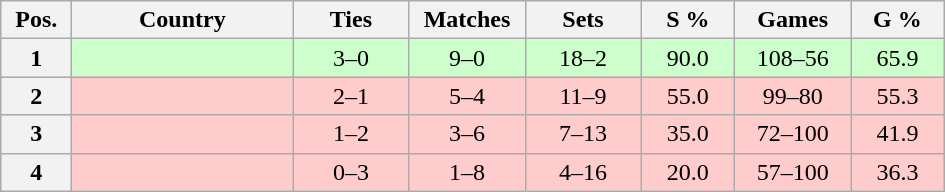<table class="wikitable nowrap" style=text-align:center>
<tr>
<th width=40>Pos.</th>
<th width=140>Country</th>
<th width=70>Ties</th>
<th width=70>Matches</th>
<th width=70>Sets</th>
<th width=55>S %</th>
<th width=70>Games</th>
<th width=55>G %</th>
</tr>
<tr style="background: #CCFFCC;">
<th>1</th>
<td align=left></td>
<td>3–0</td>
<td>9–0</td>
<td>18–2</td>
<td>90.0</td>
<td>108–56</td>
<td>65.9</td>
</tr>
<tr style="background: #FFCCCC;">
<th>2</th>
<td align=left></td>
<td>2–1</td>
<td>5–4</td>
<td>11–9</td>
<td>55.0</td>
<td>99–80</td>
<td>55.3</td>
</tr>
<tr style="background: #FFCCCC;">
<th>3</th>
<td align=left></td>
<td>1–2</td>
<td>3–6</td>
<td>7–13</td>
<td>35.0</td>
<td>72–100</td>
<td>41.9</td>
</tr>
<tr style="background: #FFCCCC;">
<th>4</th>
<td align=left></td>
<td>0–3</td>
<td>1–8</td>
<td>4–16</td>
<td>20.0</td>
<td>57–100</td>
<td>36.3</td>
</tr>
</table>
